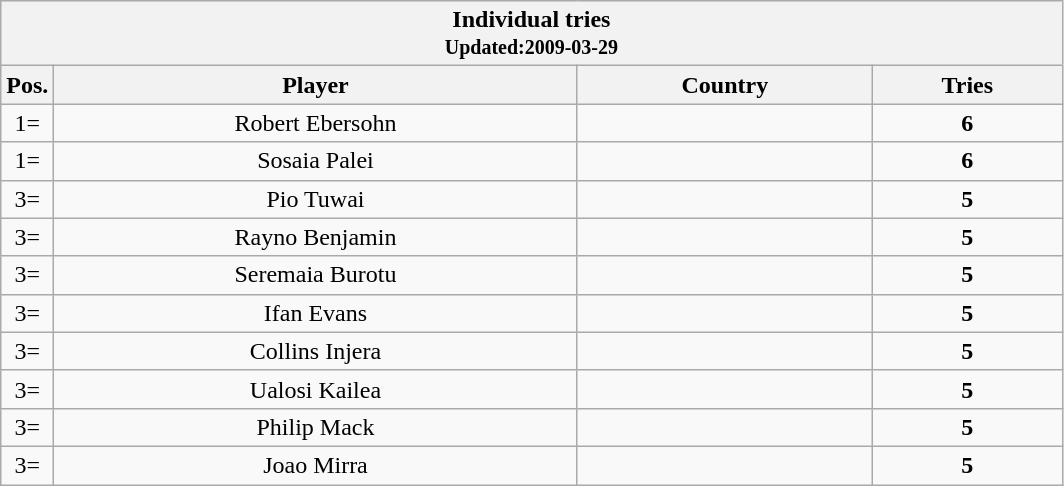<table class="wikitable" style="text-align:center">
<tr bgcolor="#efefef">
<th colspan=4 style="border-right:0px;";>Individual tries <br><small>Updated:2009-03-29</small></th>
</tr>
<tr bgcolor="#efefef">
<th width=5%>Pos.</th>
<th>Player</th>
<th>Country</th>
<th>Tries</th>
</tr>
<tr>
<td>1=</td>
<td>Robert Ebersohn</td>
<td></td>
<td><strong>6</strong></td>
</tr>
<tr>
<td>1=</td>
<td>Sosaia Palei</td>
<td></td>
<td><strong>6</strong></td>
</tr>
<tr>
<td>3=</td>
<td>Pio Tuwai</td>
<td></td>
<td><strong>5</strong></td>
</tr>
<tr>
<td>3=</td>
<td>Rayno Benjamin</td>
<td></td>
<td><strong>5</strong></td>
</tr>
<tr>
<td>3=</td>
<td>Seremaia Burotu</td>
<td></td>
<td><strong>5</strong></td>
</tr>
<tr>
<td>3=</td>
<td>Ifan Evans</td>
<td></td>
<td><strong>5</strong></td>
</tr>
<tr>
<td>3=</td>
<td>Collins Injera</td>
<td></td>
<td><strong>5</strong></td>
</tr>
<tr>
<td>3=</td>
<td>Ualosi Kailea</td>
<td></td>
<td><strong>5</strong></td>
</tr>
<tr>
<td>3=</td>
<td>Philip Mack</td>
<td></td>
<td><strong>5</strong></td>
</tr>
<tr>
<td>3=</td>
<td>Joao Mirra</td>
<td></td>
<td><strong>5</strong></td>
</tr>
</table>
